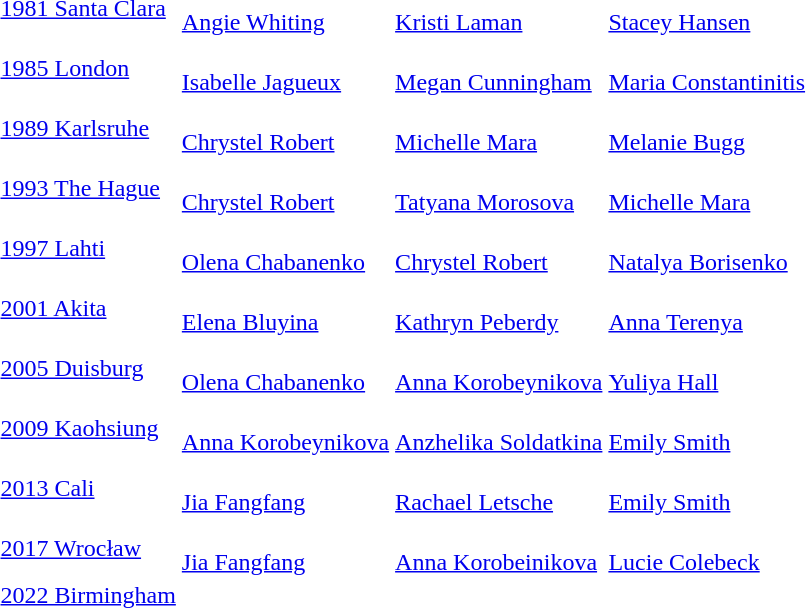<table>
<tr>
<td><a href='#'>1981 Santa Clara</a></td>
<td><br> <a href='#'>Angie Whiting</a></td>
<td><br> <a href='#'>Kristi Laman</a></td>
<td><br> <a href='#'>Stacey Hansen</a></td>
</tr>
<tr>
<td><a href='#'>1985 London</a></td>
<td><br> <a href='#'>Isabelle Jagueux</a></td>
<td><br> <a href='#'>Megan Cunningham</a></td>
<td><br> <a href='#'>Maria Constantinitis</a></td>
</tr>
<tr>
<td><a href='#'>1989 Karlsruhe</a></td>
<td><br> <a href='#'>Chrystel Robert</a></td>
<td><br> <a href='#'>Michelle Mara</a></td>
<td><br> <a href='#'>Melanie Bugg</a></td>
</tr>
<tr>
<td><a href='#'>1993 The Hague</a></td>
<td><br> <a href='#'>Chrystel Robert</a></td>
<td><br> <a href='#'>Tatyana Morosova</a></td>
<td><br> <a href='#'>Michelle Mara</a></td>
</tr>
<tr>
<td><a href='#'>1997 Lahti</a></td>
<td><br> <a href='#'>Olena Chabanenko</a></td>
<td><br> <a href='#'>Chrystel Robert</a></td>
<td><br> <a href='#'>Natalya Borisenko</a></td>
</tr>
<tr>
<td><a href='#'>2001 Akita</a></td>
<td><br> <a href='#'>Elena Bluyina</a></td>
<td><br> <a href='#'>Kathryn Peberdy</a></td>
<td><br> <a href='#'>Anna Terenya</a></td>
</tr>
<tr>
<td><a href='#'>2005 Duisburg</a></td>
<td><br> <a href='#'>Olena Chabanenko</a></td>
<td><br> <a href='#'>Anna Korobeynikova</a></td>
<td><br> <a href='#'>Yuliya Hall</a></td>
</tr>
<tr>
<td><a href='#'>2009 Kaohsiung</a></td>
<td><br> <a href='#'>Anna Korobeynikova</a></td>
<td><br> <a href='#'>Anzhelika Soldatkina</a></td>
<td><br> <a href='#'>Emily Smith</a></td>
</tr>
<tr>
<td><a href='#'>2013 Cali</a></td>
<td><br> <a href='#'>Jia Fangfang</a></td>
<td><br> <a href='#'>Rachael Letsche</a></td>
<td><br> <a href='#'>Emily Smith</a></td>
</tr>
<tr>
<td><a href='#'>2017 Wrocław</a></td>
<td><br> <a href='#'>Jia Fangfang</a></td>
<td><br> <a href='#'>Anna Korobeinikova</a></td>
<td><br> <a href='#'>Lucie Colebeck</a></td>
</tr>
<tr>
<td><a href='#'>2022 Birmingham</a><br></td>
<td></td>
<td></td>
<td></td>
</tr>
</table>
